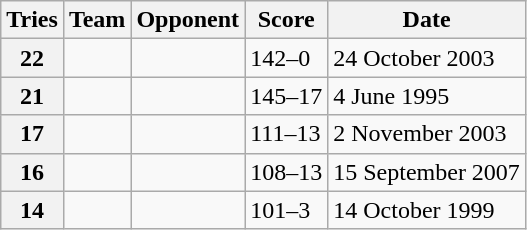<table class="wikitable">
<tr>
<th>Tries</th>
<th>Team</th>
<th>Opponent</th>
<th>Score</th>
<th>Date</th>
</tr>
<tr>
<th>22</th>
<td></td>
<td></td>
<td>142–0</td>
<td>24 October 2003</td>
</tr>
<tr>
<th>21</th>
<td></td>
<td></td>
<td>145–17</td>
<td>4 June 1995</td>
</tr>
<tr>
<th>17</th>
<td></td>
<td></td>
<td>111–13</td>
<td>2 November 2003</td>
</tr>
<tr>
<th>16</th>
<td></td>
<td></td>
<td>108–13</td>
<td>15 September 2007</td>
</tr>
<tr>
<th>14</th>
<td></td>
<td></td>
<td>101–3</td>
<td>14 October 1999</td>
</tr>
</table>
